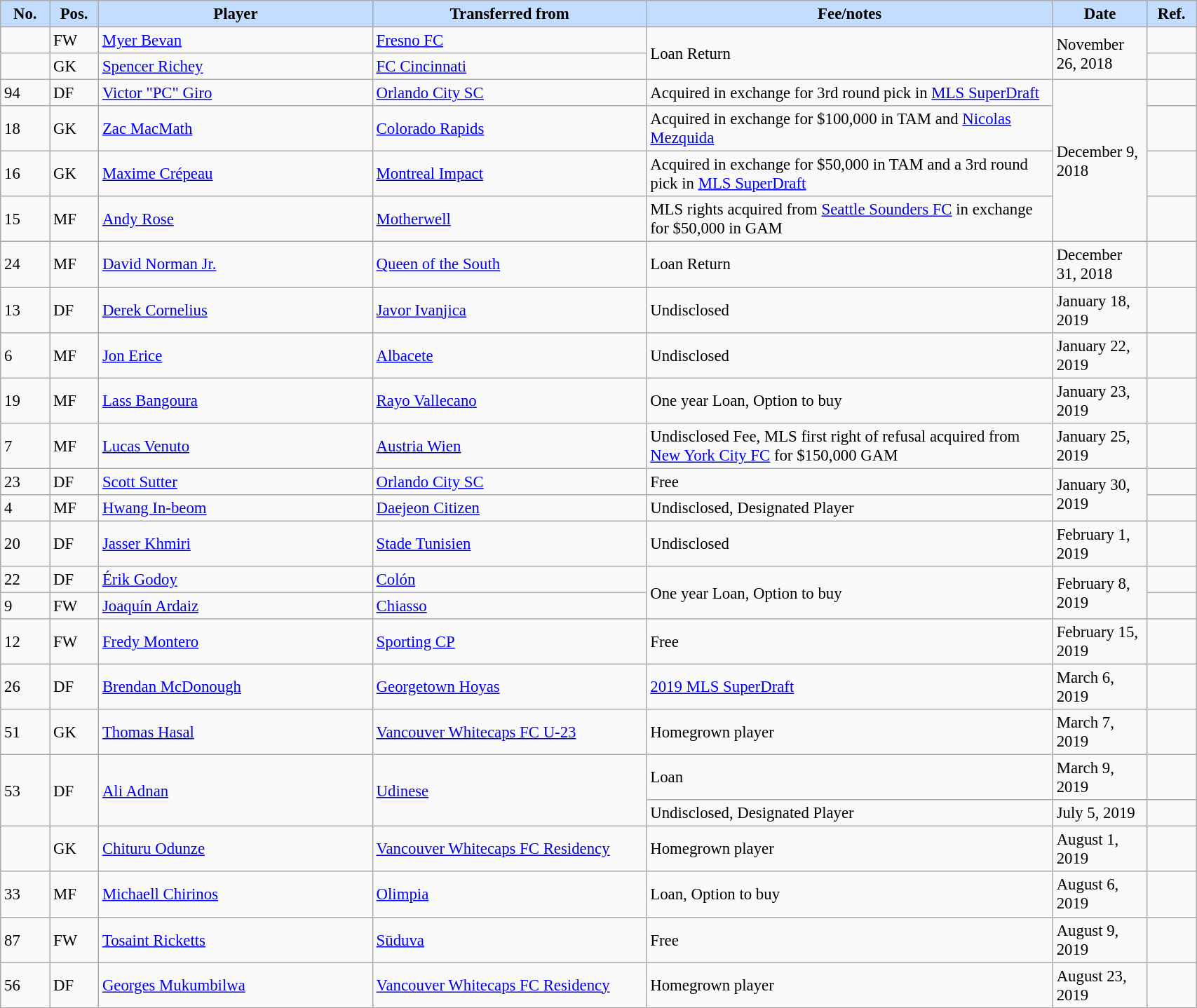<table class="wikitable sortable" style="width:90%; text-align:center; font-size:95%; text-align:left;">
<tr>
<th style="background:#c2ddff; width:30px;">No.</th>
<th style="background:#c2ddff; width:30px;">Pos.</th>
<th style="background:#c2ddff; width:200px;">Player</th>
<th style="background:#c2ddff; width:200px;">Transferred from</th>
<th style="background:#c2ddff; width:300px;">Fee/notes</th>
<th style="background:#c2ddff; width:30px;">Date</th>
<th style="background:#c2ddff; width:30px;">Ref.</th>
</tr>
<tr>
<td></td>
<td>FW</td>
<td> <a href='#'>Myer Bevan</a></td>
<td> <a href='#'>Fresno FC</a></td>
<td rowspan=2>Loan Return</td>
<td rowspan=2>November 26, 2018</td>
<td></td>
</tr>
<tr>
<td></td>
<td>GK</td>
<td> <a href='#'>Spencer Richey</a></td>
<td> <a href='#'>FC Cincinnati</a></td>
<td></td>
</tr>
<tr>
<td>94</td>
<td>DF</td>
<td>  <a href='#'>Victor "PC" Giro</a></td>
<td> <a href='#'>Orlando City SC</a></td>
<td>Acquired in exchange for 3rd round pick in <a href='#'>MLS SuperDraft</a></td>
<td rowspan=4>December 9, 2018</td>
<td></td>
</tr>
<tr>
<td>18</td>
<td>GK</td>
<td> <a href='#'>Zac MacMath</a></td>
<td> <a href='#'>Colorado Rapids</a></td>
<td>Acquired in exchange for $100,000 in TAM and <a href='#'>Nicolas Mezquida</a></td>
<td></td>
</tr>
<tr>
<td>16</td>
<td>GK</td>
<td> <a href='#'>Maxime Crépeau</a></td>
<td> <a href='#'>Montreal Impact</a></td>
<td>Acquired in exchange for $50,000 in TAM and a 3rd round pick in <a href='#'>MLS SuperDraft</a></td>
<td></td>
</tr>
<tr>
<td>15</td>
<td>MF</td>
<td> <a href='#'>Andy Rose</a></td>
<td> <a href='#'>Motherwell</a></td>
<td>MLS rights acquired from <a href='#'>Seattle Sounders FC</a> in exchange for $50,000 in GAM</td>
<td></td>
</tr>
<tr>
<td>24</td>
<td>MF</td>
<td> <a href='#'>David Norman Jr.</a></td>
<td> <a href='#'>Queen of the South</a></td>
<td>Loan Return</td>
<td>December 31, 2018</td>
<td></td>
</tr>
<tr>
<td>13</td>
<td>DF</td>
<td> <a href='#'>Derek Cornelius</a></td>
<td> <a href='#'>Javor Ivanjica</a></td>
<td>Undisclosed</td>
<td>January 18, 2019</td>
<td></td>
</tr>
<tr>
<td>6</td>
<td>MF</td>
<td> <a href='#'>Jon Erice</a></td>
<td> <a href='#'>Albacete</a></td>
<td>Undisclosed</td>
<td>January 22, 2019</td>
<td></td>
</tr>
<tr>
<td>19</td>
<td>MF</td>
<td> <a href='#'>Lass Bangoura</a></td>
<td> <a href='#'>Rayo Vallecano</a></td>
<td>One year Loan, Option to buy</td>
<td>January 23, 2019</td>
<td></td>
</tr>
<tr>
<td>7</td>
<td>MF</td>
<td> <a href='#'>Lucas Venuto</a></td>
<td> <a href='#'>Austria Wien</a></td>
<td>Undisclosed Fee, MLS first right of refusal acquired from <a href='#'>New York City FC</a> for $150,000 GAM</td>
<td>January 25, 2019</td>
<td></td>
</tr>
<tr>
<td>23</td>
<td>DF</td>
<td> <a href='#'>Scott Sutter</a></td>
<td> <a href='#'>Orlando City SC</a></td>
<td>Free</td>
<td rowspan=2>January 30, 2019</td>
<td></td>
</tr>
<tr>
<td>4</td>
<td>MF</td>
<td> <a href='#'>Hwang In-beom</a></td>
<td> <a href='#'>Daejeon Citizen</a></td>
<td>Undisclosed, Designated Player</td>
<td></td>
</tr>
<tr>
<td>20</td>
<td>DF</td>
<td> <a href='#'>Jasser Khmiri</a></td>
<td> <a href='#'>Stade Tunisien</a></td>
<td>Undisclosed</td>
<td>February 1, 2019</td>
<td></td>
</tr>
<tr>
<td>22</td>
<td>DF</td>
<td> <a href='#'>Érik Godoy</a></td>
<td> <a href='#'>Colón</a></td>
<td rowspan=2>One year Loan, Option to buy</td>
<td rowspan=2>February 8, 2019</td>
<td></td>
</tr>
<tr>
<td>9</td>
<td>FW</td>
<td> <a href='#'>Joaquín Ardaiz</a></td>
<td> <a href='#'>Chiasso</a></td>
<td></td>
</tr>
<tr>
<td>12</td>
<td>FW</td>
<td> <a href='#'>Fredy Montero</a></td>
<td> <a href='#'>Sporting CP</a></td>
<td>Free</td>
<td>February 15, 2019</td>
<td></td>
</tr>
<tr>
<td>26</td>
<td>DF</td>
<td> <a href='#'>Brendan McDonough</a></td>
<td> <a href='#'>Georgetown Hoyas</a></td>
<td><a href='#'>2019 MLS SuperDraft</a></td>
<td>March 6, 2019</td>
<td></td>
</tr>
<tr>
<td>51</td>
<td>GK</td>
<td> <a href='#'>Thomas Hasal</a></td>
<td> <a href='#'>Vancouver Whitecaps FC U-23</a></td>
<td>Homegrown player</td>
<td>March 7, 2019</td>
<td></td>
</tr>
<tr>
<td rowspan=2>53</td>
<td rowspan=2>DF</td>
<td rowspan=2> <a href='#'>Ali Adnan</a></td>
<td rowspan=2> <a href='#'>Udinese</a></td>
<td>Loan</td>
<td>March 9, 2019</td>
<td></td>
</tr>
<tr>
<td>Undisclosed, Designated Player</td>
<td>July 5, 2019</td>
<td></td>
</tr>
<tr>
<td></td>
<td>GK</td>
<td> <a href='#'>Chituru Odunze</a></td>
<td> <a href='#'>Vancouver Whitecaps FC Residency</a></td>
<td>Homegrown player</td>
<td>August 1, 2019</td>
<td></td>
</tr>
<tr>
<td>33</td>
<td>MF</td>
<td> <a href='#'>Michaell Chirinos</a></td>
<td> <a href='#'>Olimpia</a></td>
<td>Loan, Option to buy</td>
<td>August 6, 2019</td>
<td></td>
</tr>
<tr>
<td>87</td>
<td>FW</td>
<td> <a href='#'>Tosaint Ricketts</a></td>
<td> <a href='#'>Sūduva</a></td>
<td>Free</td>
<td>August 9, 2019</td>
<td></td>
</tr>
<tr>
<td>56</td>
<td>DF</td>
<td> <a href='#'>Georges Mukumbilwa</a></td>
<td> <a href='#'>Vancouver Whitecaps FC Residency</a></td>
<td>Homegrown player</td>
<td>August 23, 2019</td>
<td></td>
</tr>
<tr>
</tr>
</table>
